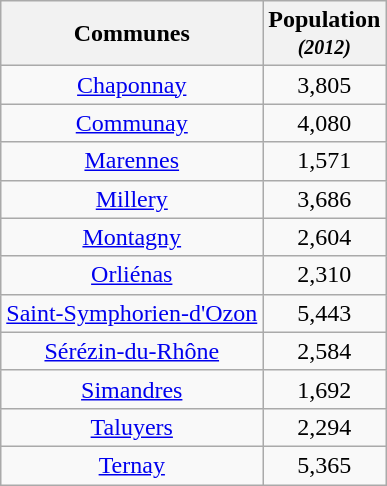<table class="wikitable centre" style="text-align:center;">
<tr>
<th socpe="col">Communes</th>
<th scope="col">Population<br><small><em>(2012)</em></small></th>
</tr>
<tr>
<td><a href='#'>Chaponnay</a></td>
<td>3,805</td>
</tr>
<tr>
<td><a href='#'>Communay</a></td>
<td>4,080</td>
</tr>
<tr>
<td><a href='#'>Marennes</a></td>
<td>1,571</td>
</tr>
<tr>
<td><a href='#'>Millery</a></td>
<td>3,686</td>
</tr>
<tr>
<td><a href='#'>Montagny</a></td>
<td>2,604</td>
</tr>
<tr>
<td><a href='#'>Orliénas</a></td>
<td>2,310</td>
</tr>
<tr>
<td><a href='#'>Saint-Symphorien-d'Ozon</a></td>
<td>5,443</td>
</tr>
<tr>
<td><a href='#'>Sérézin-du-Rhône</a></td>
<td>2,584</td>
</tr>
<tr>
<td><a href='#'>Simandres</a></td>
<td>1,692</td>
</tr>
<tr>
<td><a href='#'>Taluyers</a></td>
<td>2,294</td>
</tr>
<tr>
<td><a href='#'>Ternay</a></td>
<td>5,365</td>
</tr>
</table>
